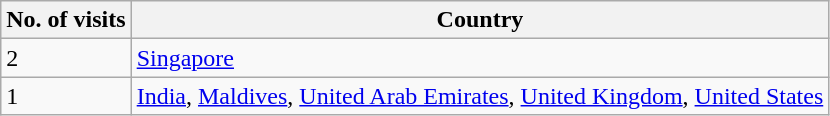<table class=wikitable>
<tr>
<th>No. of visits</th>
<th>Country</th>
</tr>
<tr>
<td>2</td>
<td><a href='#'>Singapore</a></td>
</tr>
<tr>
<td>1</td>
<td><a href='#'>India</a>, <a href='#'>Maldives</a>, <a href='#'>United Arab Emirates</a>, <a href='#'>United Kingdom</a>, <a href='#'>United States</a></td>
</tr>
</table>
